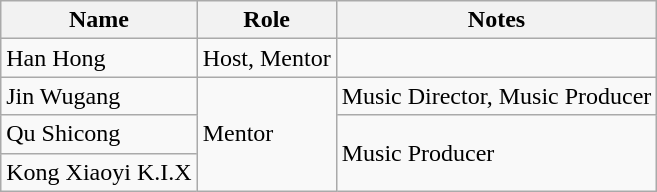<table class="wikitable">
<tr>
<th>Name</th>
<th>Role</th>
<th>Notes</th>
</tr>
<tr>
<td>Han Hong</td>
<td>Host, Mentor</td>
<td></td>
</tr>
<tr>
<td>Jin Wugang</td>
<td rowspan="3">Mentor</td>
<td>Music Director, Music Producer</td>
</tr>
<tr>
<td>Qu Shicong</td>
<td rowspan="2">Music Producer</td>
</tr>
<tr>
<td>Kong Xiaoyi K.I.X</td>
</tr>
</table>
